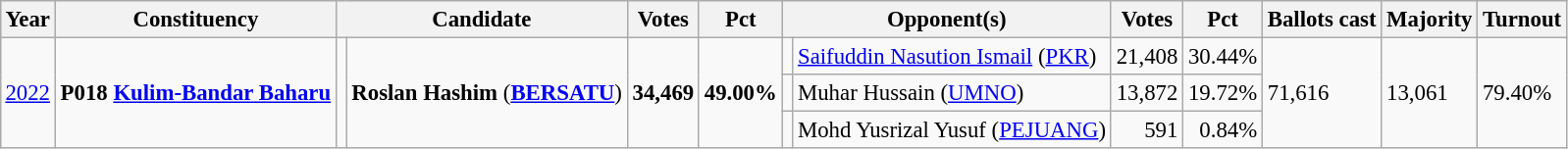<table class="wikitable" style="margin:0.5em ; font-size:95%">
<tr>
<th>Year</th>
<th>Constituency</th>
<th colspan=2>Candidate</th>
<th>Votes</th>
<th>Pct</th>
<th colspan=2>Opponent(s)</th>
<th>Votes</th>
<th>Pct</th>
<th>Ballots cast</th>
<th>Majority</th>
<th>Turnout</th>
</tr>
<tr>
<td rowspan=3><a href='#'>2022</a></td>
<td rowspan=3><strong>P018 <a href='#'>Kulim-Bandar Baharu</a></strong></td>
<td rowspan=3 bgcolor=></td>
<td rowspan=3><strong>Roslan Hashim</strong> (<a href='#'><strong>BERSATU</strong></a>)</td>
<td rowspan=3 align=right><strong>34,469</strong></td>
<td rowspan=3><strong>49.00%</strong></td>
<td></td>
<td><a href='#'>Saifuddin Nasution Ismail</a> (<a href='#'>PKR</a>)</td>
<td align=right>21,408</td>
<td>30.44%</td>
<td rowspan=3>71,616</td>
<td rowspan=3>13,061</td>
<td rowspan=3>79.40%</td>
</tr>
<tr>
<td></td>
<td>Muhar Hussain (<a href='#'>UMNO</a>)</td>
<td align=right>13,872</td>
<td>19.72%</td>
</tr>
<tr>
<td bgcolor=></td>
<td>Mohd Yusrizal Yusuf (<a href='#'>PEJUANG</a>)</td>
<td align=right>591</td>
<td align=right>0.84%</td>
</tr>
</table>
